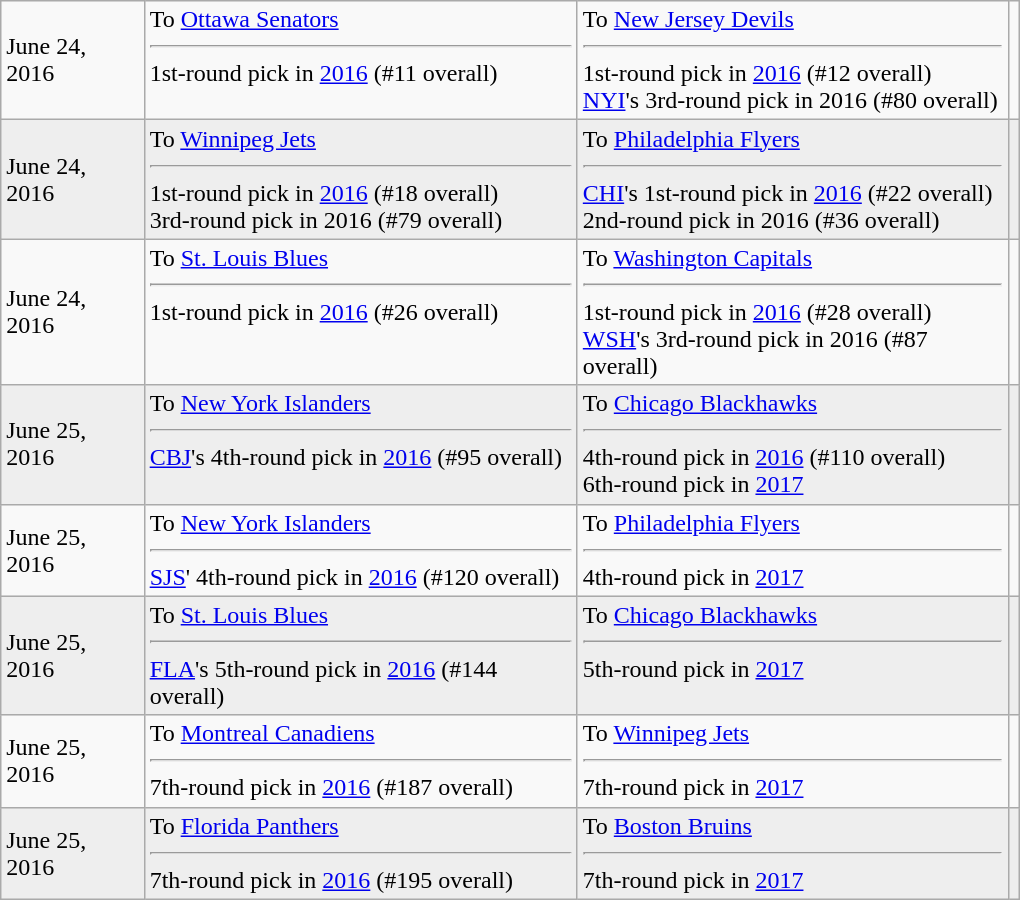<table class="wikitable" style="border:1px solid #999999; width:680px;">
<tr>
<td>June 24, 2016</td>
<td valign="top">To <a href='#'>Ottawa Senators</a><hr> 1st-round pick in <a href='#'>2016</a> (#11 overall)</td>
<td valign="top">To <a href='#'>New Jersey Devils</a><hr> 1st-round pick in <a href='#'>2016</a> (#12 overall)<br><a href='#'>NYI</a>'s 3rd-round pick in 2016 (#80 overall)</td>
<td></td>
</tr>
<tr bgcolor="eeeeee">
<td>June 24, 2016</td>
<td valign="top">To <a href='#'>Winnipeg Jets</a><hr> 1st-round pick in <a href='#'>2016</a> (#18 overall)<br>3rd-round pick in 2016 (#79 overall)</td>
<td valign="top">To <a href='#'>Philadelphia Flyers</a><hr> <a href='#'>CHI</a>'s 1st-round pick in <a href='#'>2016</a> (#22 overall)<br>2nd-round pick in 2016 (#36 overall)</td>
<td></td>
</tr>
<tr>
<td>June 24, 2016</td>
<td valign="top">To <a href='#'>St. Louis Blues</a><hr> 1st-round pick in <a href='#'>2016</a> (#26 overall)</td>
<td valign="top">To <a href='#'>Washington Capitals</a><hr> 1st-round pick in <a href='#'>2016</a> (#28 overall)<br><a href='#'>WSH</a>'s 3rd-round pick in 2016 (#87 overall)</td>
<td></td>
</tr>
<tr bgcolor="eeeeee">
<td>June 25, 2016</td>
<td valign="top">To <a href='#'>New York Islanders</a><hr> <a href='#'>CBJ</a>'s 4th-round pick in <a href='#'>2016</a> (#95 overall)</td>
<td valign="top">To <a href='#'>Chicago Blackhawks</a><hr> 4th-round pick in <a href='#'>2016</a> (#110 overall)<br>6th-round pick in <a href='#'>2017</a></td>
<td></td>
</tr>
<tr>
<td>June 25, 2016</td>
<td valign="top">To <a href='#'>New York Islanders</a><hr> <a href='#'>SJS</a>' 4th-round pick in <a href='#'>2016</a> (#120 overall)</td>
<td valign="top">To <a href='#'>Philadelphia Flyers</a><hr> 4th-round pick in <a href='#'>2017</a></td>
<td></td>
</tr>
<tr bgcolor="eeeeee">
<td>June 25, 2016</td>
<td valign="top">To <a href='#'>St. Louis Blues</a><hr> <a href='#'>FLA</a>'s 5th-round pick in <a href='#'>2016</a> (#144 overall)</td>
<td valign="top">To <a href='#'>Chicago Blackhawks</a><hr> 5th-round pick in <a href='#'>2017</a></td>
<td></td>
</tr>
<tr>
<td>June 25, 2016</td>
<td valign="top">To <a href='#'>Montreal Canadiens</a><hr> 7th-round pick in <a href='#'>2016</a> (#187 overall)</td>
<td valign="top">To <a href='#'>Winnipeg Jets</a><hr> 7th-round pick in <a href='#'>2017</a></td>
<td></td>
</tr>
<tr bgcolor="eeeeee">
<td>June 25, 2016</td>
<td valign="top">To <a href='#'>Florida Panthers</a><hr> 7th-round pick in <a href='#'>2016</a> (#195 overall)</td>
<td valign="top">To <a href='#'>Boston Bruins</a><hr> 7th-round pick in <a href='#'>2017</a></td>
<td></td>
</tr>
</table>
